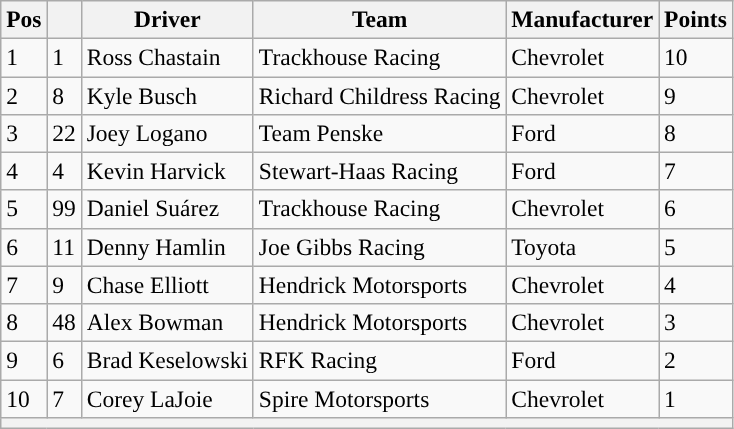<table class="wikitable" style="font-size:98%">
<tr>
<th>Pos</th>
<th></th>
<th>Driver</th>
<th>Team</th>
<th>Manufacturer</th>
<th>Points</th>
</tr>
<tr>
<td>1</td>
<td>1</td>
<td>Ross Chastain</td>
<td>Trackhouse Racing</td>
<td>Chevrolet</td>
<td>10</td>
</tr>
<tr>
<td>2</td>
<td>8</td>
<td>Kyle Busch</td>
<td>Richard Childress Racing</td>
<td>Chevrolet</td>
<td>9</td>
</tr>
<tr>
<td>3</td>
<td>22</td>
<td>Joey Logano</td>
<td>Team Penske</td>
<td>Ford</td>
<td>8</td>
</tr>
<tr>
<td>4</td>
<td>4</td>
<td>Kevin Harvick</td>
<td>Stewart-Haas Racing</td>
<td>Ford</td>
<td>7</td>
</tr>
<tr>
<td>5</td>
<td>99</td>
<td>Daniel Suárez</td>
<td>Trackhouse Racing</td>
<td>Chevrolet</td>
<td>6</td>
</tr>
<tr>
<td>6</td>
<td>11</td>
<td>Denny Hamlin</td>
<td>Joe Gibbs Racing</td>
<td>Toyota</td>
<td>5</td>
</tr>
<tr>
<td>7</td>
<td>9</td>
<td>Chase Elliott</td>
<td>Hendrick Motorsports</td>
<td>Chevrolet</td>
<td>4</td>
</tr>
<tr>
<td>8</td>
<td>48</td>
<td>Alex Bowman</td>
<td>Hendrick Motorsports</td>
<td>Chevrolet</td>
<td>3</td>
</tr>
<tr>
<td>9</td>
<td>6</td>
<td>Brad Keselowski</td>
<td>RFK Racing</td>
<td>Ford</td>
<td>2</td>
</tr>
<tr>
<td>10</td>
<td>7</td>
<td>Corey LaJoie</td>
<td>Spire Motorsports</td>
<td>Chevrolet</td>
<td>1</td>
</tr>
<tr>
<th colspan="6"></th>
</tr>
</table>
